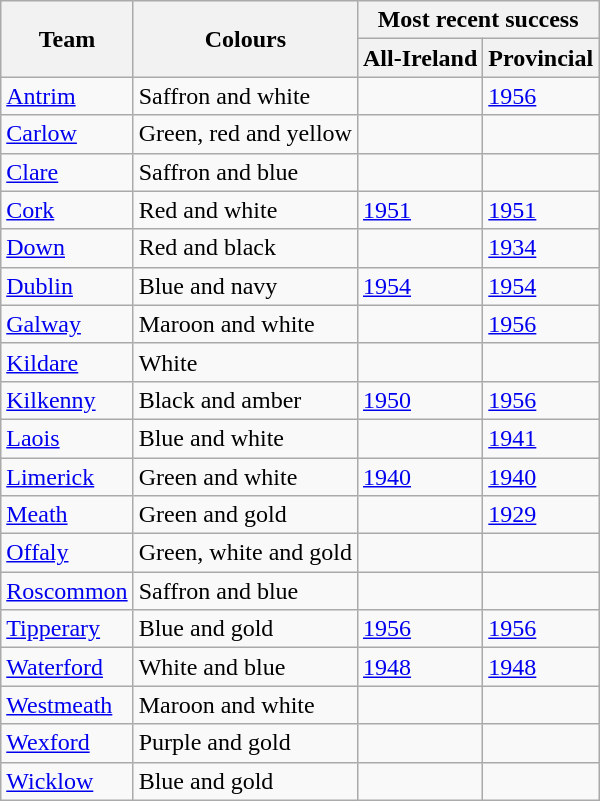<table class="wikitable">
<tr>
<th rowspan="2">Team</th>
<th rowspan="2">Colours</th>
<th colspan="3">Most recent success</th>
</tr>
<tr>
<th>All-Ireland</th>
<th>Provincial</th>
</tr>
<tr>
<td><a href='#'>Antrim</a></td>
<td>Saffron and white</td>
<td></td>
<td><a href='#'>1956</a></td>
</tr>
<tr>
<td><a href='#'>Carlow</a></td>
<td>Green, red and yellow</td>
<td></td>
<td></td>
</tr>
<tr>
<td><a href='#'>Clare</a></td>
<td>Saffron and blue</td>
<td></td>
<td></td>
</tr>
<tr>
<td><a href='#'>Cork</a></td>
<td>Red and white</td>
<td><a href='#'>1951</a></td>
<td><a href='#'>1951</a></td>
</tr>
<tr>
<td><a href='#'>Down</a></td>
<td>Red and black</td>
<td></td>
<td><a href='#'>1934</a></td>
</tr>
<tr>
<td><a href='#'>Dublin</a></td>
<td>Blue and navy</td>
<td><a href='#'>1954</a></td>
<td><a href='#'>1954</a></td>
</tr>
<tr>
<td><a href='#'>Galway</a></td>
<td>Maroon and white</td>
<td></td>
<td><a href='#'>1956</a></td>
</tr>
<tr>
<td><a href='#'>Kildare</a></td>
<td>White</td>
<td></td>
<td></td>
</tr>
<tr>
<td><a href='#'>Kilkenny</a></td>
<td>Black and amber</td>
<td><a href='#'>1950</a></td>
<td><a href='#'>1956</a></td>
</tr>
<tr>
<td><a href='#'>Laois</a></td>
<td>Blue and white</td>
<td></td>
<td><a href='#'>1941</a></td>
</tr>
<tr>
<td><a href='#'>Limerick</a></td>
<td>Green and white</td>
<td><a href='#'>1940</a></td>
<td><a href='#'>1940</a></td>
</tr>
<tr>
<td><a href='#'>Meath</a></td>
<td>Green and gold</td>
<td></td>
<td><a href='#'>1929</a></td>
</tr>
<tr>
<td><a href='#'>Offaly</a></td>
<td>Green, white and gold</td>
<td></td>
<td></td>
</tr>
<tr>
<td><a href='#'>Roscommon</a></td>
<td>Saffron and blue</td>
<td></td>
<td></td>
</tr>
<tr>
<td><a href='#'>Tipperary</a></td>
<td>Blue and gold</td>
<td><a href='#'>1956</a></td>
<td><a href='#'>1956</a></td>
</tr>
<tr>
<td><a href='#'>Waterford</a></td>
<td>White and blue</td>
<td><a href='#'>1948</a></td>
<td><a href='#'>1948</a></td>
</tr>
<tr>
<td><a href='#'>Westmeath</a></td>
<td>Maroon and white</td>
<td></td>
<td></td>
</tr>
<tr>
<td><a href='#'>Wexford</a></td>
<td>Purple and gold</td>
<td></td>
<td></td>
</tr>
<tr>
<td><a href='#'>Wicklow</a></td>
<td>Blue and gold</td>
<td></td>
<td></td>
</tr>
</table>
